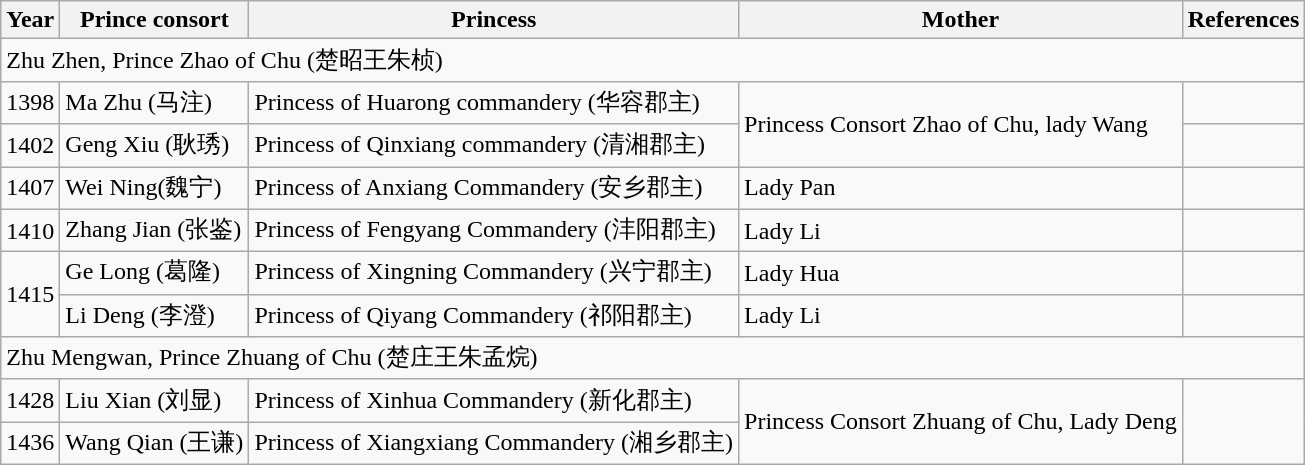<table class="wikitable">
<tr>
<th>Year</th>
<th>Prince consort</th>
<th>Princess</th>
<th>Mother</th>
<th>References</th>
</tr>
<tr>
<td colspan="5">Zhu Zhen, Prince Zhao of Chu (楚昭王朱桢)</td>
</tr>
<tr>
<td>1398</td>
<td>Ma Zhu (马注)</td>
<td>Princess of Huarong commandery (华容郡主)</td>
<td rowspan="2">Princess Consort Zhao of Chu, lady Wang</td>
<td></td>
</tr>
<tr>
<td>1402</td>
<td>Geng Xiu (耿琇)</td>
<td>Princess of Qinxiang commandery (清湘郡主)</td>
<td></td>
</tr>
<tr>
<td>1407</td>
<td>Wei Ning(魏宁)</td>
<td>Princess of Anxiang Commandery (安乡郡主)</td>
<td>Lady Pan</td>
<td></td>
</tr>
<tr>
<td>1410</td>
<td>Zhang Jian (张鉴)</td>
<td>Princess of Fengyang Commandery (沣阳郡主)</td>
<td>Lady Li</td>
<td></td>
</tr>
<tr>
<td rowspan="2">1415</td>
<td>Ge Long (葛隆)</td>
<td>Princess of Xingning Commandery (兴宁郡主)</td>
<td>Lady Hua</td>
<td></td>
</tr>
<tr>
<td>Li Deng (李澄)</td>
<td>Princess of Qiyang Commandery (祁阳郡主)</td>
<td>Lady Li</td>
<td></td>
</tr>
<tr>
<td colspan="5">Zhu Mengwan, Prince Zhuang of Chu (楚庄王朱孟烷)</td>
</tr>
<tr>
<td>1428</td>
<td>Liu Xian (刘显)</td>
<td>Princess of Xinhua Commandery (新化郡主)</td>
<td rowspan="2">Princess Consort Zhuang of Chu, Lady Deng</td>
<td rowspan="2"></td>
</tr>
<tr>
<td>1436</td>
<td>Wang Qian (王谦)</td>
<td>Princess of Xiangxiang Commandery (湘乡郡主)</td>
</tr>
</table>
